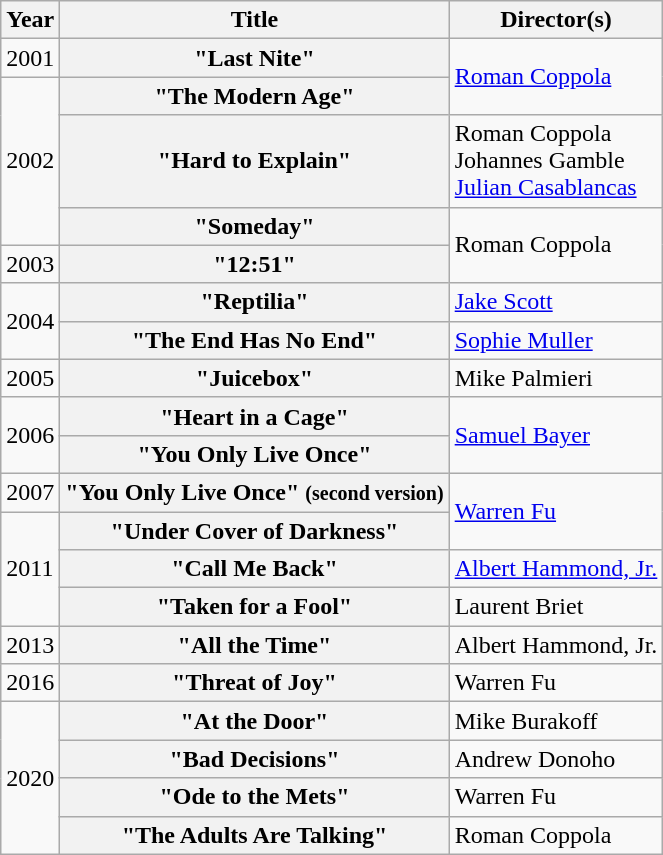<table class="wikitable sortable plainrowheaders">
<tr>
<th>Year</th>
<th>Title</th>
<th>Director(s)</th>
</tr>
<tr>
<td>2001</td>
<th scope="row">"Last Nite"</th>
<td rowspan="2"><a href='#'>Roman Coppola</a></td>
</tr>
<tr>
<td rowspan="3">2002</td>
<th scope="row">"The Modern Age"</th>
</tr>
<tr>
<th scope="row">"Hard to Explain"</th>
<td>Roman Coppola<br>Johannes Gamble<br><a href='#'>Julian Casablancas</a></td>
</tr>
<tr>
<th scope="row">"Someday"</th>
<td rowspan="2">Roman Coppola</td>
</tr>
<tr>
<td>2003</td>
<th scope="row">"12:51"</th>
</tr>
<tr>
<td rowspan="2">2004</td>
<th scope="row">"Reptilia"</th>
<td><a href='#'>Jake Scott</a></td>
</tr>
<tr>
<th scope="row">"The End Has No End"</th>
<td><a href='#'>Sophie Muller</a></td>
</tr>
<tr>
<td>2005</td>
<th scope="row">"Juicebox"</th>
<td>Mike Palmieri</td>
</tr>
<tr>
<td rowspan="2">2006</td>
<th scope="row">"Heart in a Cage"</th>
<td rowspan="2"><a href='#'>Samuel Bayer</a></td>
</tr>
<tr>
<th scope="row">"You Only Live Once"</th>
</tr>
<tr>
<td>2007</td>
<th scope="row">"You Only Live Once" <small>(second version)</small></th>
<td rowspan="2"><a href='#'>Warren Fu</a></td>
</tr>
<tr>
<td rowspan="3">2011</td>
<th scope="row">"Under Cover of Darkness"</th>
</tr>
<tr>
<th scope="row">"Call Me Back"</th>
<td><a href='#'>Albert Hammond, Jr.</a></td>
</tr>
<tr>
<th scope="row">"Taken for a Fool"</th>
<td>Laurent Briet</td>
</tr>
<tr>
<td>2013</td>
<th scope="row">"All the Time"</th>
<td>Albert Hammond, Jr.</td>
</tr>
<tr>
<td>2016</td>
<th scope="row">"Threat of Joy"</th>
<td>Warren Fu</td>
</tr>
<tr>
<td rowspan="4">2020</td>
<th scope="row">"At the Door"</th>
<td>Mike Burakoff</td>
</tr>
<tr>
<th scope="row">"Bad Decisions"</th>
<td>Andrew Donoho</td>
</tr>
<tr>
<th scope="row">"Ode to the Mets"</th>
<td>Warren Fu</td>
</tr>
<tr>
<th scope="row">"The Adults Are Talking"</th>
<td rowspan="2">Roman Coppola</td>
</tr>
</table>
